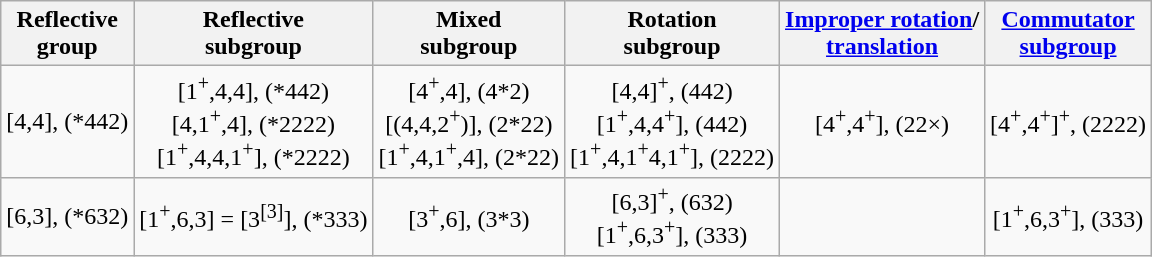<table class=wikitable style="text-align:center;">
<tr>
<th>Reflective<br>group</th>
<th>Reflective<br>subgroup</th>
<th>Mixed<br>subgroup</th>
<th>Rotation<br>subgroup</th>
<th><a href='#'>Improper rotation</a>/<br><a href='#'>translation</a></th>
<th><a href='#'>Commutator<br>subgroup</a></th>
</tr>
<tr>
<td>[4,4], (*442)</td>
<td>[1<sup>+</sup>,4,4], (*442)<br>[4,1<sup>+</sup>,4], (*2222)<br>[1<sup>+</sup>,4,4,1<sup>+</sup>], (*2222)</td>
<td>[4<sup>+</sup>,4], (4*2)<br> [(4,4,2<sup>+</sup>)], (2*22)<br> [1<sup>+</sup>,4,1<sup>+</sup>,4], (2*22)</td>
<td>[4,4]<sup>+</sup>, (442)<br>[1<sup>+</sup>,4,4<sup>+</sup>], (442)<br>[1<sup>+</sup>,4,1<sup>+</sup>4,1<sup>+</sup>], (2222)</td>
<td>[4<sup>+</sup>,4<sup>+</sup>], (22×)</td>
<td>[4<sup>+</sup>,4<sup>+</sup>]<sup>+</sup>, (2222)</td>
</tr>
<tr>
<td>[6,3], (*632)</td>
<td>[1<sup>+</sup>,6,3] = [3<sup>[3]</sup>], (*333)</td>
<td>[3<sup>+</sup>,6], (3*3)</td>
<td>[6,3]<sup>+</sup>, (632)<br>[1<sup>+</sup>,6,3<sup>+</sup>], (333)</td>
<td></td>
<td>[1<sup>+</sup>,6,3<sup>+</sup>], (333)</td>
</tr>
</table>
